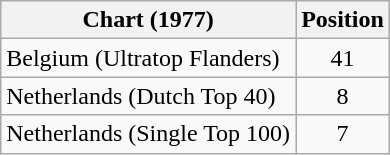<table class="wikitable sortable">
<tr>
<th>Chart (1977)</th>
<th>Position</th>
</tr>
<tr>
<td>Belgium (Ultratop Flanders)</td>
<td align="center">41</td>
</tr>
<tr>
<td>Netherlands (Dutch Top 40)</td>
<td align="center">8</td>
</tr>
<tr>
<td>Netherlands (Single Top 100)</td>
<td align="center">7</td>
</tr>
</table>
